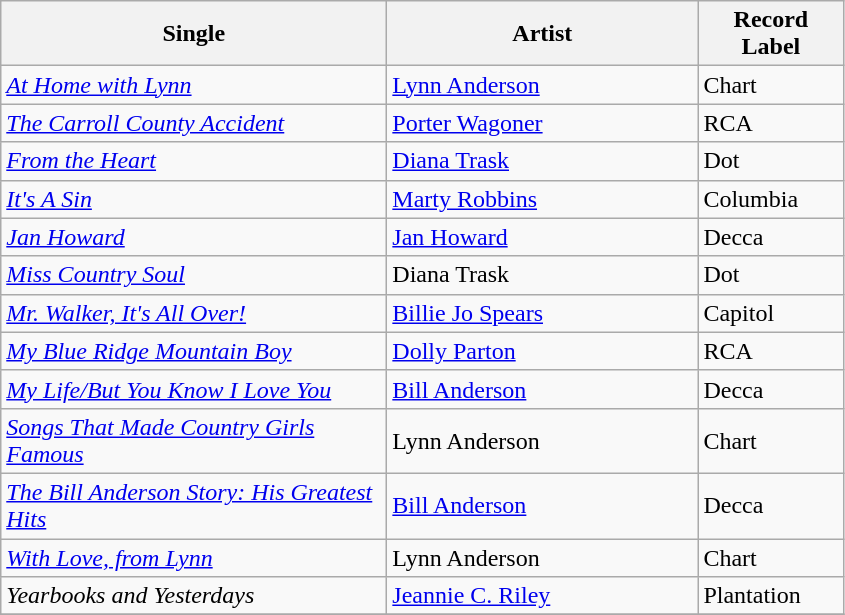<table class="wikitable sortable">
<tr>
<th width="250">Single</th>
<th width="200">Artist</th>
<th width="90">Record Label</th>
</tr>
<tr>
<td><em><a href='#'>At Home with Lynn</a></em></td>
<td><a href='#'>Lynn Anderson</a></td>
<td>Chart</td>
</tr>
<tr>
<td><em><a href='#'>The Carroll County Accident</a></em></td>
<td><a href='#'>Porter Wagoner</a></td>
<td>RCA</td>
</tr>
<tr>
<td><em><a href='#'>From the Heart</a></em></td>
<td><a href='#'>Diana Trask</a></td>
<td>Dot</td>
</tr>
<tr>
<td><em><a href='#'>It's A Sin</a></em></td>
<td><a href='#'>Marty Robbins</a></td>
<td>Columbia</td>
</tr>
<tr>
<td><em><a href='#'>Jan Howard</a></em></td>
<td><a href='#'>Jan Howard</a></td>
<td>Decca</td>
</tr>
<tr>
<td><em><a href='#'>Miss Country Soul</a></em></td>
<td>Diana Trask</td>
<td>Dot</td>
</tr>
<tr>
<td><em><a href='#'>Mr. Walker, It's All Over!</a></em></td>
<td><a href='#'>Billie Jo Spears</a></td>
<td>Capitol</td>
</tr>
<tr>
<td><em><a href='#'>My Blue Ridge Mountain Boy</a></em></td>
<td><a href='#'>Dolly Parton</a></td>
<td>RCA</td>
</tr>
<tr>
<td><em><a href='#'>My Life/But You Know I Love You</a></em></td>
<td><a href='#'>Bill Anderson</a></td>
<td>Decca</td>
</tr>
<tr>
<td><em><a href='#'>Songs That Made Country Girls Famous</a></em></td>
<td>Lynn Anderson</td>
<td>Chart</td>
</tr>
<tr>
<td><em><a href='#'>The Bill Anderson Story: His Greatest Hits</a></em></td>
<td><a href='#'>Bill Anderson</a></td>
<td>Decca</td>
</tr>
<tr>
<td><em><a href='#'>With Love, from Lynn</a></em></td>
<td>Lynn Anderson</td>
<td>Chart</td>
</tr>
<tr>
<td><em>Yearbooks and Yesterdays</em></td>
<td><a href='#'>Jeannie C. Riley</a></td>
<td>Plantation</td>
</tr>
<tr>
</tr>
</table>
